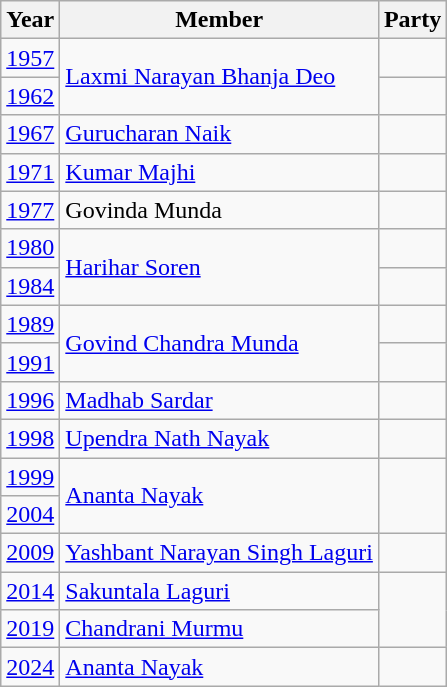<table class="wikitable">
<tr>
<th>Year</th>
<th>Member</th>
<th colspan="2">Party</th>
</tr>
<tr>
<td><a href='#'>1957</a></td>
<td rowspan=2><a href='#'>Laxmi Narayan Bhanja Deo</a></td>
<td></td>
</tr>
<tr>
<td><a href='#'>1962</a></td>
<td></td>
</tr>
<tr>
<td><a href='#'>1967</a></td>
<td><a href='#'>Gurucharan Naik</a></td>
<td></td>
</tr>
<tr>
<td><a href='#'>1971</a></td>
<td><a href='#'>Kumar Majhi</a></td>
<td></td>
</tr>
<tr>
<td><a href='#'>1977</a></td>
<td>Govinda Munda</td>
<td></td>
</tr>
<tr>
<td><a href='#'>1980</a></td>
<td rowspan=2><a href='#'>Harihar Soren</a></td>
<td></td>
</tr>
<tr>
<td><a href='#'>1984</a></td>
<td></td>
</tr>
<tr>
<td><a href='#'>1989</a></td>
<td rowspan=2><a href='#'>Govind Chandra Munda</a></td>
<td></td>
</tr>
<tr>
<td><a href='#'>1991</a></td>
</tr>
<tr>
<td><a href='#'>1996</a></td>
<td><a href='#'>Madhab Sardar</a></td>
<td></td>
</tr>
<tr>
<td><a href='#'>1998</a></td>
<td><a href='#'>Upendra Nath Nayak</a></td>
<td></td>
</tr>
<tr>
<td><a href='#'>1999</a></td>
<td rowspan=2><a href='#'>Ananta Nayak</a></td>
</tr>
<tr>
<td><a href='#'>2004</a></td>
</tr>
<tr>
<td><a href='#'>2009</a></td>
<td><a href='#'>Yashbant Narayan Singh Laguri</a></td>
<td></td>
</tr>
<tr>
<td><a href='#'>2014</a></td>
<td><a href='#'>Sakuntala Laguri</a></td>
</tr>
<tr>
<td><a href='#'>2019</a></td>
<td><a href='#'>Chandrani Murmu</a></td>
</tr>
<tr>
<td><a href='#'>2024</a></td>
<td><a href='#'>Ananta Nayak</a></td>
<td></td>
</tr>
</table>
